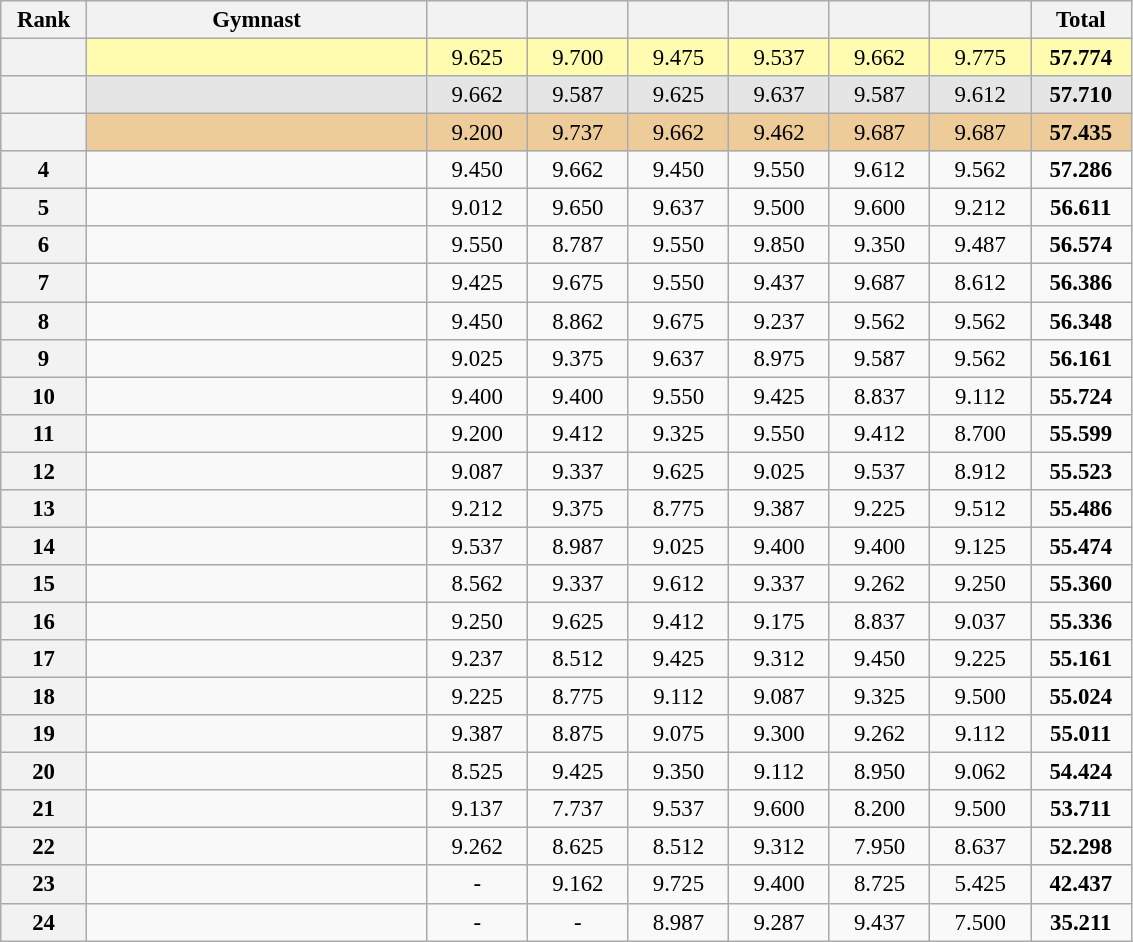<table class="wikitable sortable" style="text-align:center; font-size:95%">
<tr>
<th scope="col" style="width:50px;">Rank</th>
<th scope="col" style="width:220px;">Gymnast</th>
<th scope="col" style="width:60px;"></th>
<th scope="col" style="width:60px;"></th>
<th scope="col" style="width:60px;"></th>
<th scope="col" style="width:60px;"></th>
<th scope="col" style="width:60px;"></th>
<th scope="col" style="width:60px;"></th>
<th scope="col" style="width:60px;">Total</th>
</tr>
<tr style="background:#fffcaf;">
<th scope=row style="text-align:center"></th>
<td align=left></td>
<td>9.625</td>
<td>9.700</td>
<td>9.475</td>
<td>9.537</td>
<td>9.662</td>
<td>9.775</td>
<td><strong>57.774</strong></td>
</tr>
<tr style="background:#e5e5e5;">
<th scope=row style="text-align:center"></th>
<td align=left></td>
<td>9.662</td>
<td>9.587</td>
<td>9.625</td>
<td>9.637</td>
<td>9.587</td>
<td>9.612</td>
<td><strong>57.710</strong></td>
</tr>
<tr style="background:#ec9;">
<th scope=row style="text-align:center"></th>
<td align=left></td>
<td>9.200</td>
<td>9.737</td>
<td>9.662</td>
<td>9.462</td>
<td>9.687</td>
<td>9.687</td>
<td><strong>57.435</strong></td>
</tr>
<tr>
<th scope=row style="text-align:center">4</th>
<td align=left></td>
<td>9.450</td>
<td>9.662</td>
<td>9.450</td>
<td>9.550</td>
<td>9.612</td>
<td>9.562</td>
<td><strong>57.286</strong></td>
</tr>
<tr>
<th scope=row style="text-align:center">5</th>
<td align=left></td>
<td>9.012</td>
<td>9.650</td>
<td>9.637</td>
<td>9.500</td>
<td>9.600</td>
<td>9.212</td>
<td><strong>56.611</strong></td>
</tr>
<tr>
<th scope=row style="text-align:center">6</th>
<td align=left></td>
<td>9.550</td>
<td>8.787</td>
<td>9.550</td>
<td>9.850</td>
<td>9.350</td>
<td>9.487</td>
<td><strong>56.574</strong></td>
</tr>
<tr>
<th scope=row style="text-align:center">7</th>
<td align=left></td>
<td>9.425</td>
<td>9.675</td>
<td>9.550</td>
<td>9.437</td>
<td>9.687</td>
<td>8.612</td>
<td><strong>56.386</strong></td>
</tr>
<tr>
<th scope=row style="text-align:center">8</th>
<td align=left></td>
<td>9.450</td>
<td>8.862</td>
<td>9.675</td>
<td>9.237</td>
<td>9.562</td>
<td>9.562</td>
<td><strong>56.348</strong></td>
</tr>
<tr>
<th scope=row style="text-align:center">9</th>
<td align=left></td>
<td>9.025</td>
<td>9.375</td>
<td>9.637</td>
<td>8.975</td>
<td>9.587</td>
<td>9.562</td>
<td><strong>56.161</strong></td>
</tr>
<tr>
<th scope=row style="text-align:center">10</th>
<td align=left></td>
<td>9.400</td>
<td>9.400</td>
<td>9.550</td>
<td>9.425</td>
<td>8.837</td>
<td>9.112</td>
<td><strong>55.724</strong></td>
</tr>
<tr>
<th scope=row style="text-align:center">11</th>
<td align=left></td>
<td>9.200</td>
<td>9.412</td>
<td>9.325</td>
<td>9.550</td>
<td>9.412</td>
<td>8.700</td>
<td><strong>55.599</strong></td>
</tr>
<tr>
<th scope=row style="text-align:center">12</th>
<td align=left></td>
<td>9.087</td>
<td>9.337</td>
<td>9.625</td>
<td>9.025</td>
<td>9.537</td>
<td>8.912</td>
<td><strong>55.523</strong></td>
</tr>
<tr>
<th scope=row style="text-align:center">13</th>
<td align=left></td>
<td>9.212</td>
<td>9.375</td>
<td>8.775</td>
<td>9.387</td>
<td>9.225</td>
<td>9.512</td>
<td><strong>55.486</strong></td>
</tr>
<tr>
<th scope=row style="text-align:center">14</th>
<td align=left></td>
<td>9.537</td>
<td>8.987</td>
<td>9.025</td>
<td>9.400</td>
<td>9.400</td>
<td>9.125</td>
<td><strong>55.474</strong></td>
</tr>
<tr>
<th scope=row style="text-align:center">15</th>
<td align=left></td>
<td>8.562</td>
<td>9.337</td>
<td>9.612</td>
<td>9.337</td>
<td>9.262</td>
<td>9.250</td>
<td><strong>55.360</strong></td>
</tr>
<tr>
<th scope=row style="text-align:center">16</th>
<td align=left></td>
<td>9.250</td>
<td>9.625</td>
<td>9.412</td>
<td>9.175</td>
<td>8.837</td>
<td>9.037</td>
<td><strong>55.336</strong></td>
</tr>
<tr>
<th scope=row style="text-align:center">17</th>
<td align=left></td>
<td>9.237</td>
<td>8.512</td>
<td>9.425</td>
<td>9.312</td>
<td>9.450</td>
<td>9.225</td>
<td><strong>55.161</strong></td>
</tr>
<tr>
<th scope=row style="text-align:center">18</th>
<td align=left></td>
<td>9.225</td>
<td>8.775</td>
<td>9.112</td>
<td>9.087</td>
<td>9.325</td>
<td>9.500</td>
<td><strong>55.024</strong></td>
</tr>
<tr>
<th scope=row style="text-align:center">19</th>
<td align=left></td>
<td>9.387</td>
<td>8.875</td>
<td>9.075</td>
<td>9.300</td>
<td>9.262</td>
<td>9.112</td>
<td><strong>55.011</strong></td>
</tr>
<tr>
<th scope=row style="text-align:center">20</th>
<td align=left></td>
<td>8.525</td>
<td>9.425</td>
<td>9.350</td>
<td>9.112</td>
<td>8.950</td>
<td>9.062</td>
<td><strong>54.424</strong></td>
</tr>
<tr>
<th scope=row style="text-align:center">21</th>
<td align=left></td>
<td>9.137</td>
<td>7.737</td>
<td>9.537</td>
<td>9.600</td>
<td>8.200</td>
<td>9.500</td>
<td><strong>53.711</strong></td>
</tr>
<tr>
<th scope=row style="text-align:center">22</th>
<td align=left></td>
<td>9.262</td>
<td>8.625</td>
<td>8.512</td>
<td>9.312</td>
<td>7.950</td>
<td>8.637</td>
<td><strong>52.298</strong></td>
</tr>
<tr>
<th scope=row style="text-align:center">23</th>
<td align=left></td>
<td>-</td>
<td>9.162</td>
<td>9.725</td>
<td>9.400</td>
<td>8.725</td>
<td>5.425</td>
<td><strong>42.437</strong></td>
</tr>
<tr>
<th scope=row style="text-align:center">24</th>
<td align=left></td>
<td>-</td>
<td>-</td>
<td>8.987</td>
<td>9.287</td>
<td>9.437</td>
<td>7.500</td>
<td><strong>35.211</strong></td>
</tr>
</table>
